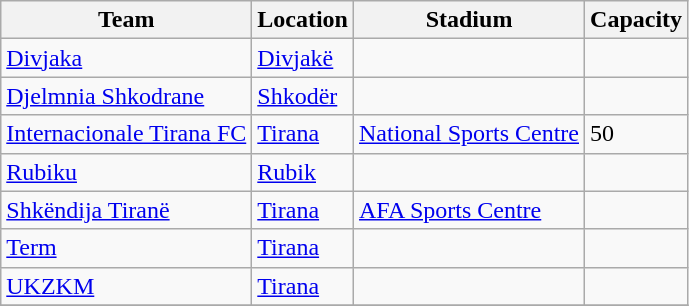<table class="wikitable sortable">
<tr>
<th>Team</th>
<th>Location</th>
<th>Stadium</th>
<th>Capacity</th>
</tr>
<tr>
<td><a href='#'>Divjaka</a></td>
<td><a href='#'>Divjakë</a></td>
<td></td>
<td></td>
</tr>
<tr>
<td><a href='#'>Djelmnia Shkodrane</a></td>
<td><a href='#'>Shkodër</a></td>
<td></td>
<td></td>
</tr>
<tr>
<td><a href='#'>Internacionale Tirana FC</a></td>
<td><a href='#'>Tirana</a></td>
<td><a href='#'>National Sports Centre</a></td>
<td>50</td>
</tr>
<tr>
<td><a href='#'>Rubiku</a></td>
<td><a href='#'>Rubik</a></td>
<td></td>
<td></td>
</tr>
<tr>
<td><a href='#'>Shkëndija Tiranë</a></td>
<td><a href='#'>Tirana</a></td>
<td><a href='#'>AFA Sports Centre</a></td>
<td></td>
</tr>
<tr>
<td><a href='#'>Term</a></td>
<td><a href='#'>Tirana</a></td>
<td></td>
<td></td>
</tr>
<tr>
<td><a href='#'>UKZKM</a></td>
<td><a href='#'>Tirana</a></td>
<td></td>
<td></td>
</tr>
<tr>
</tr>
</table>
